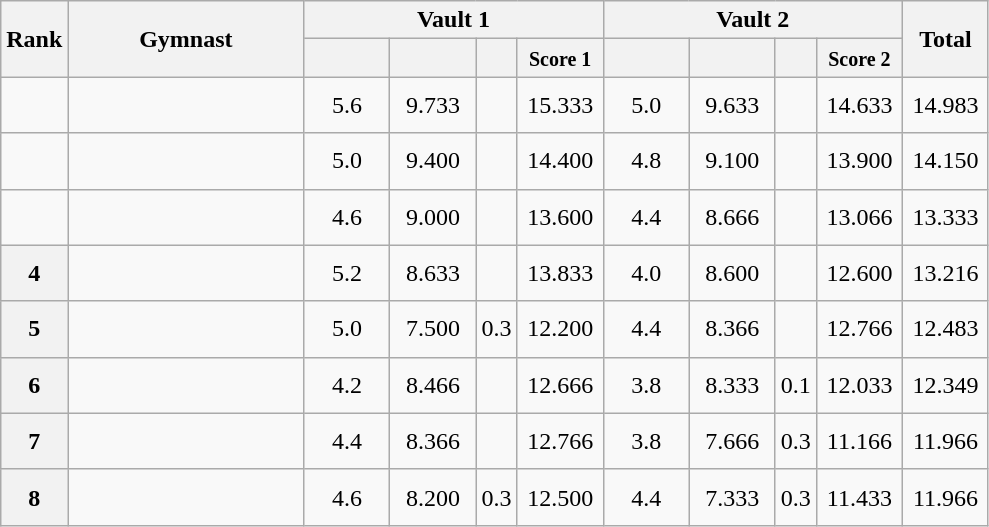<table style="text-align:center;" class="wikitable sortable">
<tr>
<th style="width:15px;" rowspan="2">Rank</th>
<th style="width:150px;" rowspan="2">Gymnast</th>
<th colspan="4">Vault 1</th>
<th colspan="4">Vault 2</th>
<th style="width:50px;" rowspan="2">Total</th>
</tr>
<tr>
<th style="width:50px;"><small></small></th>
<th style="width:50px;"><small></small></th>
<th style="width:20px;"><small></small></th>
<th style="width:50px;"><small>Score 1</small></th>
<th style="width:50px;"><small></small></th>
<th style="width:50px;"><small></small></th>
<th style="width:20px;"><small></small></th>
<th style="width:50px;"><small>Score 2</small></th>
</tr>
<tr>
<td scope="row" style="text-align:center"></td>
<td style="height:30px; text-align:left;"></td>
<td>5.6</td>
<td>9.733</td>
<td></td>
<td>15.333</td>
<td>5.0</td>
<td>9.633</td>
<td></td>
<td>14.633</td>
<td>14.983</td>
</tr>
<tr>
<td scope="row" style="text-align:center"></td>
<td style="height:30px; text-align:left;"></td>
<td>5.0</td>
<td>9.400</td>
<td></td>
<td>14.400</td>
<td>4.8</td>
<td>9.100</td>
<td></td>
<td>13.900</td>
<td>14.150</td>
</tr>
<tr>
<td scope="row" style="text-align:center"></td>
<td style="height:30px; text-align:left;"></td>
<td>4.6</td>
<td>9.000</td>
<td></td>
<td>13.600</td>
<td>4.4</td>
<td>8.666</td>
<td></td>
<td>13.066</td>
<td>13.333</td>
</tr>
<tr>
<th scope="row" style="text-align:center">4</th>
<td style="height:30px; text-align:left;"></td>
<td>5.2</td>
<td>8.633</td>
<td></td>
<td>13.833</td>
<td>4.0</td>
<td>8.600</td>
<td></td>
<td>12.600</td>
<td>13.216</td>
</tr>
<tr>
<th scope="row" style="text-align:center">5</th>
<td style="height:30px; text-align:left;"></td>
<td>5.0</td>
<td>7.500</td>
<td>0.3</td>
<td>12.200</td>
<td>4.4</td>
<td>8.366</td>
<td></td>
<td>12.766</td>
<td>12.483</td>
</tr>
<tr>
<th scope="row" style="text-align:center">6</th>
<td style="height:30px; text-align:left;"></td>
<td>4.2</td>
<td>8.466</td>
<td></td>
<td>12.666</td>
<td>3.8</td>
<td>8.333</td>
<td>0.1</td>
<td>12.033</td>
<td>12.349</td>
</tr>
<tr>
<th scope="row" style="text-align:center">7</th>
<td style="height:30px; text-align:left;"></td>
<td>4.4</td>
<td>8.366</td>
<td></td>
<td>12.766</td>
<td>3.8</td>
<td>7.666</td>
<td>0.3</td>
<td>11.166</td>
<td>11.966</td>
</tr>
<tr>
<th scope="row" style="text-align:center">8</th>
<td style="height:30px; text-align:left;"></td>
<td>4.6</td>
<td>8.200</td>
<td>0.3</td>
<td>12.500</td>
<td>4.4</td>
<td>7.333</td>
<td>0.3</td>
<td>11.433</td>
<td>11.966</td>
</tr>
</table>
